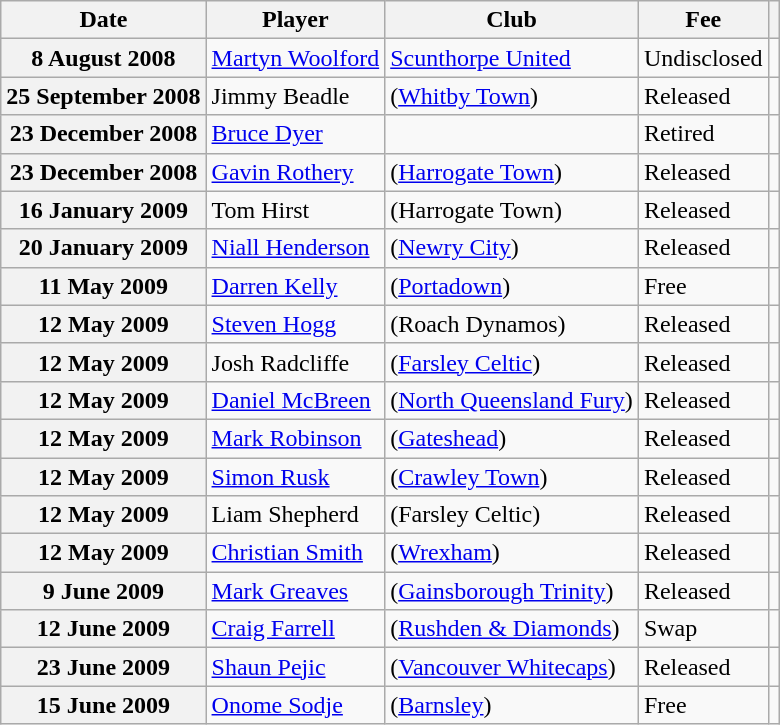<table class="wikitable plainrowheaders">
<tr>
<th scope=col>Date</th>
<th scope=col>Player</th>
<th scope=col>Club</th>
<th scope=col>Fee</th>
<th scope=col class=unsortable></th>
</tr>
<tr>
<th scope=row>8 August 2008</th>
<td><a href='#'>Martyn Woolford</a></td>
<td><a href='#'>Scunthorpe United</a></td>
<td>Undisclosed</td>
<td style="text-align:center;"></td>
</tr>
<tr>
<th scope=row>25 September 2008</th>
<td>Jimmy Beadle</td>
<td>(<a href='#'>Whitby Town</a>)</td>
<td>Released</td>
<td style="text-align:center;"></td>
</tr>
<tr>
<th scope=row>23 December 2008</th>
<td><a href='#'>Bruce Dyer</a></td>
<td></td>
<td>Retired</td>
<td style="text-align:center;"></td>
</tr>
<tr>
<th scope=row>23 December 2008</th>
<td><a href='#'>Gavin Rothery</a></td>
<td>(<a href='#'>Harrogate Town</a>)</td>
<td>Released</td>
<td style="text-align:center;"></td>
</tr>
<tr>
<th scope=row>16 January 2009</th>
<td>Tom Hirst</td>
<td>(Harrogate Town)</td>
<td>Released</td>
<td style="text-align:center;"></td>
</tr>
<tr>
<th scope=row>20 January 2009</th>
<td><a href='#'>Niall Henderson</a></td>
<td>(<a href='#'>Newry City</a>)</td>
<td>Released</td>
<td style="text-align:center;"></td>
</tr>
<tr>
<th scope=row>11 May 2009</th>
<td><a href='#'>Darren Kelly</a></td>
<td>(<a href='#'>Portadown</a>)</td>
<td>Free</td>
<td style="text-align:center;"></td>
</tr>
<tr>
<th scope=row>12 May 2009</th>
<td><a href='#'>Steven Hogg</a></td>
<td>(Roach Dynamos)</td>
<td>Released</td>
<td style="text-align:center;"></td>
</tr>
<tr>
<th scope=row>12 May 2009</th>
<td>Josh Radcliffe</td>
<td>(<a href='#'>Farsley Celtic</a>)</td>
<td>Released</td>
<td style="text-align:center;"></td>
</tr>
<tr>
<th scope=row>12 May 2009</th>
<td><a href='#'>Daniel McBreen</a></td>
<td>(<a href='#'>North Queensland Fury</a>)</td>
<td>Released</td>
<td style="text-align:center;"></td>
</tr>
<tr>
<th scope=row>12 May 2009</th>
<td><a href='#'>Mark Robinson</a></td>
<td>(<a href='#'>Gateshead</a>)</td>
<td>Released</td>
<td style="text-align:center;"></td>
</tr>
<tr>
<th scope=row>12 May 2009</th>
<td><a href='#'>Simon Rusk</a></td>
<td>(<a href='#'>Crawley Town</a>)</td>
<td>Released</td>
<td style="text-align:center;"></td>
</tr>
<tr>
<th scope=row>12 May 2009</th>
<td>Liam Shepherd</td>
<td>(Farsley Celtic)</td>
<td>Released</td>
<td style="text-align:center;"></td>
</tr>
<tr>
<th scope=row>12 May 2009</th>
<td><a href='#'>Christian Smith</a></td>
<td>(<a href='#'>Wrexham</a>)</td>
<td>Released</td>
<td style="text-align:center;"></td>
</tr>
<tr>
<th scope=row>9 June 2009</th>
<td><a href='#'>Mark Greaves</a></td>
<td>(<a href='#'>Gainsborough Trinity</a>)</td>
<td>Released</td>
<td style="text-align:center;"></td>
</tr>
<tr>
<th scope=row>12 June 2009</th>
<td><a href='#'>Craig Farrell</a></td>
<td>(<a href='#'>Rushden & Diamonds</a>)</td>
<td>Swap</td>
<td style="text-align:center;"></td>
</tr>
<tr>
<th scope=row>23 June 2009</th>
<td><a href='#'>Shaun Pejic</a></td>
<td>(<a href='#'>Vancouver Whitecaps</a>)</td>
<td>Released</td>
<td style="text-align:center;"></td>
</tr>
<tr>
<th scope=row>15 June 2009</th>
<td><a href='#'>Onome Sodje</a></td>
<td>(<a href='#'>Barnsley</a>)</td>
<td>Free</td>
<td style="text-align:center;"></td>
</tr>
</table>
